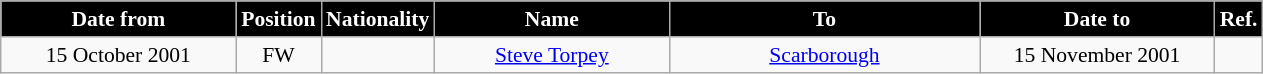<table class="wikitable" style="text-align:center; font-size:90%; ">
<tr>
<th style="background:#000000; color:white; width:150px;">Date from</th>
<th style="background:#000000; color:white; width:50px;">Position</th>
<th style="background:#000000; color:white; width:50px;">Nationality</th>
<th style="background:#000000; color:white; width:150px;">Name</th>
<th style="background:#000000; color:white; width:200px;">To</th>
<th style="background:#000000; color:white; width:150px;">Date to</th>
<th style="background:#000000; color:white; width:25px;">Ref.</th>
</tr>
<tr>
<td>15 October 2001</td>
<td>FW</td>
<td></td>
<td><a href='#'>Steve Torpey</a></td>
<td><a href='#'>Scarborough</a></td>
<td>15 November 2001</td>
<td></td>
</tr>
</table>
